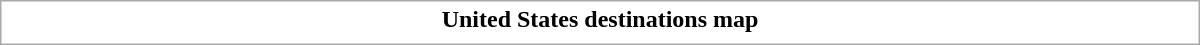<table class="collapsible uncollapsed" style="border:1px #aaa solid; width:50em; margin:0.2em auto">
<tr>
<th>United States destinations map</th>
</tr>
<tr>
<td></td>
</tr>
</table>
